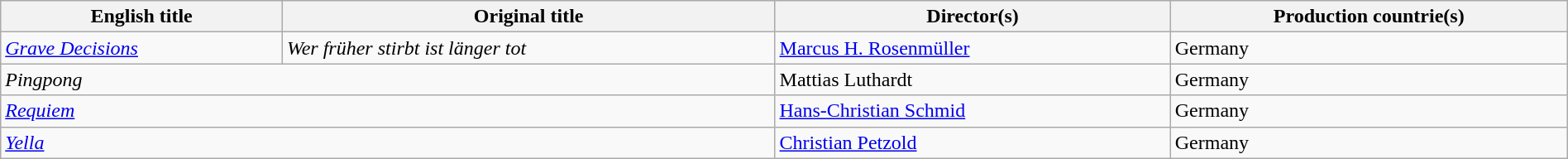<table class="sortable wikitable" style="width:100%; margin-bottom:4px">
<tr>
<th>English title</th>
<th>Original title</th>
<th>Director(s)</th>
<th>Production countrie(s)</th>
</tr>
<tr>
<td><em><a href='#'>Grave Decisions</a></em></td>
<td><em>Wer früher stirbt ist länger tot</em></td>
<td><a href='#'>Marcus H. Rosenmüller</a></td>
<td>Germany</td>
</tr>
<tr>
<td colspan="2"><em>Pingpong</em></td>
<td>Mattias Luthardt</td>
<td>Germany</td>
</tr>
<tr>
<td colspan="2"><em><a href='#'>Requiem</a></em></td>
<td><a href='#'>Hans-Christian Schmid</a></td>
<td>Germany</td>
</tr>
<tr>
<td colspan="2"><em><a href='#'>Yella</a></em></td>
<td><a href='#'>Christian Petzold</a></td>
<td>Germany</td>
</tr>
</table>
